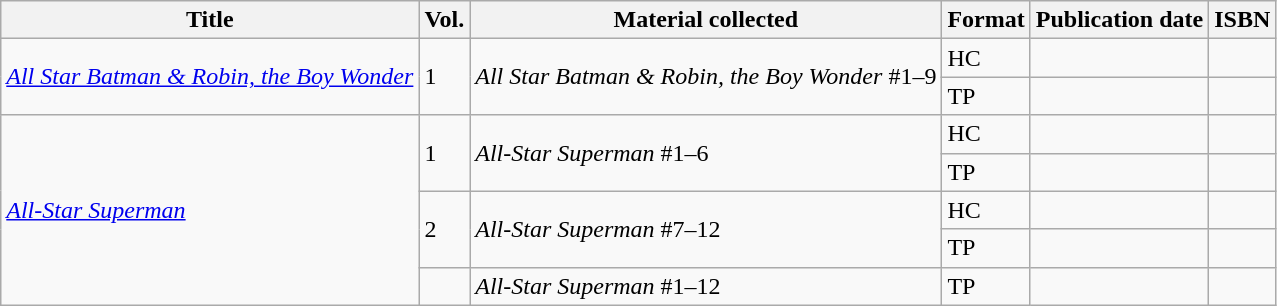<table class="wikitable">
<tr>
<th>Title</th>
<th>Vol.</th>
<th>Material collected</th>
<th>Format</th>
<th>Publication date</th>
<th>ISBN</th>
</tr>
<tr>
<td rowspan="2"><em><a href='#'>All Star Batman & Robin, the Boy Wonder</a></em></td>
<td rowspan="2">1</td>
<td rowspan="2"><em>All Star Batman & Robin, the Boy Wonder</em> #1–9</td>
<td>HC</td>
<td></td>
<td></td>
</tr>
<tr>
<td>TP</td>
<td></td>
<td></td>
</tr>
<tr>
<td rowspan="5"><em><a href='#'>All-Star Superman</a></em></td>
<td rowspan="2">1</td>
<td rowspan="2"><em>All-Star Superman</em> #1–6</td>
<td>HC</td>
<td></td>
<td></td>
</tr>
<tr>
<td>TP</td>
<td></td>
<td></td>
</tr>
<tr>
<td rowspan="2">2</td>
<td rowspan="2"><em>All-Star Superman</em> #7–12</td>
<td>HC</td>
<td></td>
<td></td>
</tr>
<tr>
<td>TP</td>
<td></td>
<td></td>
</tr>
<tr>
<td></td>
<td><em>All-Star Superman</em> #1–12</td>
<td>TP</td>
<td></td>
<td></td>
</tr>
</table>
